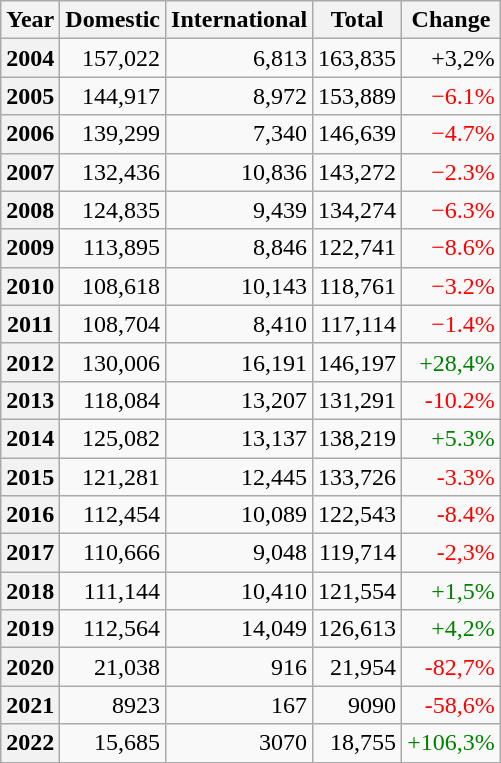<table class="wikitable" style="text-align: right;">
<tr>
<th>Year</th>
<th>Domestic</th>
<th>International</th>
<th>Total</th>
<th>Change</th>
</tr>
<tr>
<th>2004</th>
<td>157,022</td>
<td>6,813</td>
<td>163,835</td>
<td>+3,2% </td>
</tr>
<tr>
<th>2005</th>
<td>144,917</td>
<td>8,972</td>
<td>153,889</td>
<td style="color:red">−6.1% </td>
</tr>
<tr>
<th>2006</th>
<td>139,299</td>
<td>7,340</td>
<td>146,639</td>
<td style="color:red">−4.7% </td>
</tr>
<tr>
<th>2007</th>
<td>132,436</td>
<td>10,836</td>
<td>143,272</td>
<td style="color:red">−2.3% </td>
</tr>
<tr>
<th>2008</th>
<td>124,835</td>
<td>9,439</td>
<td>134,274</td>
<td style="color:red">−6.3% </td>
</tr>
<tr>
<th>2009</th>
<td>113,895</td>
<td>8,846</td>
<td>122,741</td>
<td style="color:red">−8.6% </td>
</tr>
<tr>
<th>2010</th>
<td>108,618</td>
<td>10,143</td>
<td>118,761</td>
<td style="color:red">−3.2% </td>
</tr>
<tr>
<th>2011</th>
<td>108,704</td>
<td>8,410</td>
<td>117,114</td>
<td style="color:red">−1.4% </td>
</tr>
<tr>
<th>2012</th>
<td>130,006</td>
<td>16,191</td>
<td>146,197</td>
<td style="color:green">+28,4% </td>
</tr>
<tr>
<th>2013</th>
<td>118,084</td>
<td>13,207</td>
<td>131,291</td>
<td style="color:red">-10.2% </td>
</tr>
<tr>
<th>2014</th>
<td>125,082</td>
<td>13,137</td>
<td>138,219</td>
<td style="color:green">+5.3% </td>
</tr>
<tr>
<th>2015</th>
<td>121,281</td>
<td>12,445</td>
<td>133,726</td>
<td style="color:red">-3.3% </td>
</tr>
<tr>
<th>2016</th>
<td>112,454</td>
<td>10,089</td>
<td>122,543</td>
<td style="color:red">-8.4% </td>
</tr>
<tr>
<th>2017</th>
<td>110,666</td>
<td>9,048</td>
<td>119,714</td>
<td style="color:red">-2,3% </td>
</tr>
<tr>
<th>2018</th>
<td>111,144</td>
<td>10,410</td>
<td>121,554</td>
<td style="color:green">+1,5% </td>
</tr>
<tr>
<th>2019</th>
<td>112,564</td>
<td>14,049</td>
<td>126,613</td>
<td style="color:green">+4,2% </td>
</tr>
<tr>
<th>2020</th>
<td>21,038</td>
<td>916</td>
<td>21,954</td>
<td style="color:red">-82,7% </td>
</tr>
<tr>
<th>2021</th>
<td>8923</td>
<td>167</td>
<td>9090</td>
<td style="color:red">-58,6% </td>
</tr>
<tr>
<th>2022</th>
<td>15,685</td>
<td>3070</td>
<td>18,755</td>
<td style="color:green">+106,3% </td>
</tr>
</table>
